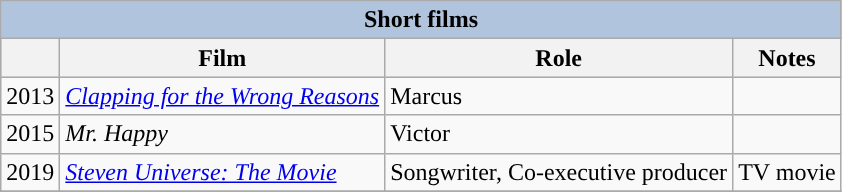<table class="wikitable">
<tr style="background:#ccc; text-align:center;">
<th colspan="4" style="background: LightSteelBlue;">Short films</th>
</tr>
<tr style="background:#ccc; text-align:center">
<th></th>
<th>Film</th>
<th>Role</th>
<th>Notes</th>
</tr>
<tr>
<td>2013</td>
<td><em><a href='#'>Clapping for the Wrong Reasons</a></em></td>
<td>Marcus</td>
<td></td>
</tr>
<tr>
<td>2015</td>
<td><em>Mr. Happy</em></td>
<td>Victor</td>
<td></td>
</tr>
<tr>
<td>2019</td>
<td><em><a href='#'>Steven Universe: The Movie</a></em></td>
<td>Songwriter, Co-executive producer</td>
<td>TV movie</td>
</tr>
<tr>
</tr>
</table>
